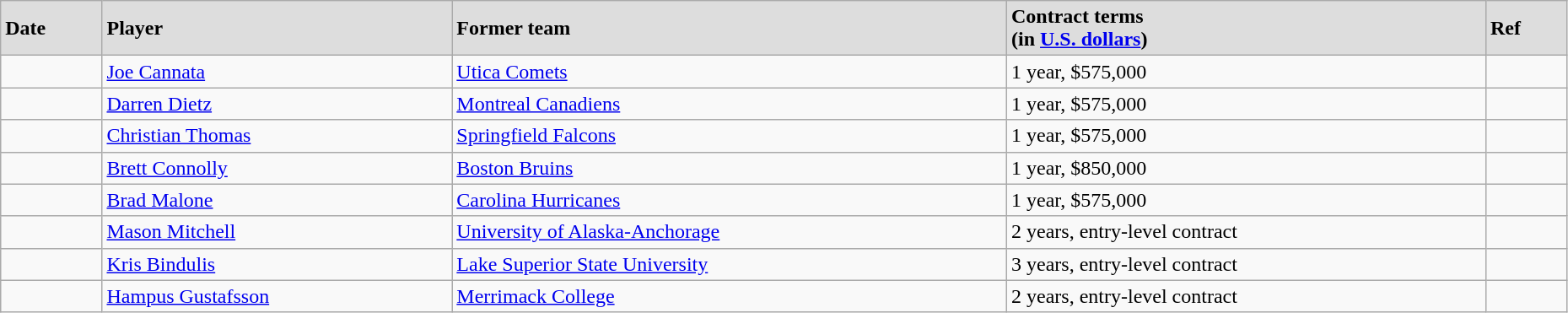<table class="wikitable" width=98%>
<tr style="background:#ddd;">
<td><strong>Date</strong></td>
<td><strong>Player</strong></td>
<td><strong>Former team</strong></td>
<td><strong>Contract terms</strong><br><strong>(in <a href='#'>U.S. dollars</a>)</strong></td>
<td><strong>Ref</strong></td>
</tr>
<tr>
<td></td>
<td><a href='#'>Joe Cannata</a></td>
<td><a href='#'>Utica Comets</a></td>
<td>1 year, $575,000</td>
<td></td>
</tr>
<tr>
<td></td>
<td><a href='#'>Darren Dietz</a></td>
<td><a href='#'>Montreal Canadiens</a></td>
<td>1 year, $575,000</td>
<td></td>
</tr>
<tr>
<td></td>
<td><a href='#'>Christian Thomas</a></td>
<td><a href='#'>Springfield Falcons</a></td>
<td>1 year, $575,000</td>
<td></td>
</tr>
<tr>
<td></td>
<td><a href='#'>Brett Connolly</a></td>
<td><a href='#'>Boston Bruins</a></td>
<td>1 year, $850,000</td>
<td></td>
</tr>
<tr>
<td></td>
<td><a href='#'>Brad Malone</a></td>
<td><a href='#'>Carolina Hurricanes</a></td>
<td>1 year, $575,000</td>
<td></td>
</tr>
<tr>
<td></td>
<td><a href='#'>Mason Mitchell</a></td>
<td><a href='#'>University of Alaska-Anchorage</a></td>
<td>2 years, entry-level contract</td>
<td></td>
</tr>
<tr>
<td></td>
<td><a href='#'>Kris Bindulis</a></td>
<td><a href='#'>Lake Superior State University</a></td>
<td>3 years, entry-level contract</td>
<td></td>
</tr>
<tr>
<td></td>
<td><a href='#'>Hampus Gustafsson</a></td>
<td><a href='#'>Merrimack College</a></td>
<td>2 years, entry-level contract</td>
<td></td>
</tr>
</table>
